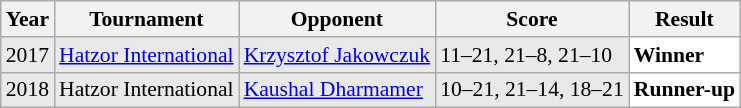<table class="sortable wikitable" style="font-size: 90%;">
<tr>
<th>Year</th>
<th>Tournament</th>
<th>Opponent</th>
<th>Score</th>
<th>Result</th>
</tr>
<tr style="background:#E9E9E9">
<td align="center">2017</td>
<td align="left"><a href='#'>Hatzor International</a></td>
<td align="left"> <a href='#'>Krzysztof Jakowczuk</a></td>
<td align="left">11–21, 21–8, 21–10</td>
<td style="text-align:left; background:white"> <strong>Winner</strong></td>
</tr>
<tr style="background:#E9E9E9">
<td align="center">2018</td>
<td align="left">Hatzor International</td>
<td align="left"> <a href='#'>Kaushal Dharmamer</a></td>
<td align="left">10–21, 21–14, 18–21</td>
<td style="text-align:left; background:white"> <strong>Runner-up</strong></td>
</tr>
</table>
